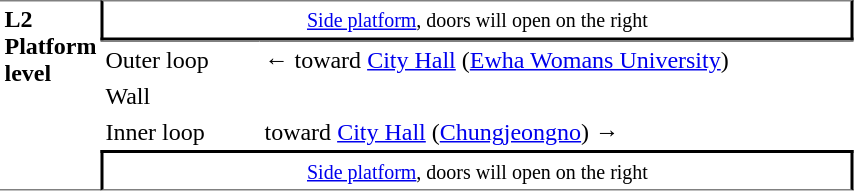<table table border=0 cellspacing=0 cellpadding=3>
<tr>
<td style="border-top:solid 1px gray;border-bottom:solid 1px gray;" width=50 rowspan=10 valign=top><strong>L2<br>Platform level</strong></td>
<td style="border-top:solid 1px gray;border-right:solid 2px black;border-left:solid 2px black;border-bottom:solid 2px black;text-align:center;" colspan=2><small><a href='#'>Side platform</a>, doors will open on the right </small></td>
</tr>
<tr>
<td style="border-bottom:solid 0px gray;border-top:solid 1px gray;" width=100>Outer loop</td>
<td style="border-bottom:solid 0px gray;border-top:solid 1px gray;" width=390>←  toward <a href='#'>City Hall</a> (<a href='#'>Ewha Womans University</a>)</td>
</tr>
<tr>
<td>Wall</td>
</tr>
<tr>
<td>Inner loop</td>
<td>  toward <a href='#'>City Hall</a> (<a href='#'>Chungjeongno</a>) →</td>
</tr>
<tr>
<td style="border-top:solid 2px black;border-right:solid 2px black;border-left:solid 2px black;border-bottom:solid 1px gray;text-align:center;" colspan=2><small><a href='#'>Side platform</a>, doors will open on the right </small></td>
</tr>
</table>
